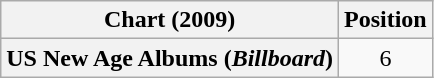<table class="wikitable plainrowheaders" style="text-align:center">
<tr>
<th scope="col">Chart (2009)</th>
<th scope="col">Position</th>
</tr>
<tr>
<th scope="row">US New Age Albums (<em>Billboard</em>)</th>
<td>6</td>
</tr>
</table>
